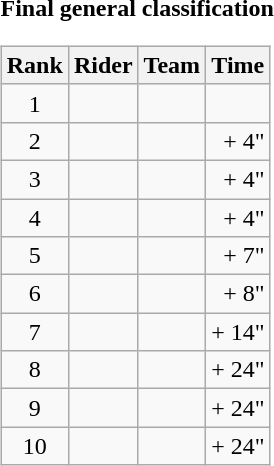<table>
<tr>
<td><strong>Final general classification</strong><br><table class="wikitable">
<tr>
<th scope="col">Rank</th>
<th scope="col">Rider</th>
<th scope="col">Team</th>
<th scope="col">Time</th>
</tr>
<tr>
<td style="text-align:center;">1</td>
<td></td>
<td></td>
<td style="text-align:right;"></td>
</tr>
<tr>
<td style="text-align:center;">2</td>
<td></td>
<td></td>
<td style="text-align:right;">+ 4"</td>
</tr>
<tr>
<td style="text-align:center;">3</td>
<td></td>
<td></td>
<td style="text-align:right;">+ 4"</td>
</tr>
<tr>
<td style="text-align:center;">4</td>
<td></td>
<td></td>
<td style="text-align:right;">+ 4"</td>
</tr>
<tr>
<td style="text-align:center;">5</td>
<td></td>
<td></td>
<td style="text-align:right;">+ 7"</td>
</tr>
<tr>
<td style="text-align:center;">6</td>
<td></td>
<td></td>
<td style="text-align:right;">+ 8"</td>
</tr>
<tr>
<td style="text-align:center;">7</td>
<td></td>
<td></td>
<td style="text-align:right;">+ 14"</td>
</tr>
<tr>
<td style="text-align:center;">8</td>
<td></td>
<td></td>
<td style="text-align:right;">+ 24"</td>
</tr>
<tr>
<td style="text-align:center;">9</td>
<td></td>
<td></td>
<td style="text-align:right;">+ 24"</td>
</tr>
<tr>
<td style="text-align:center;">10</td>
<td></td>
<td></td>
<td style="text-align:right;">+ 24"</td>
</tr>
</table>
</td>
</tr>
</table>
